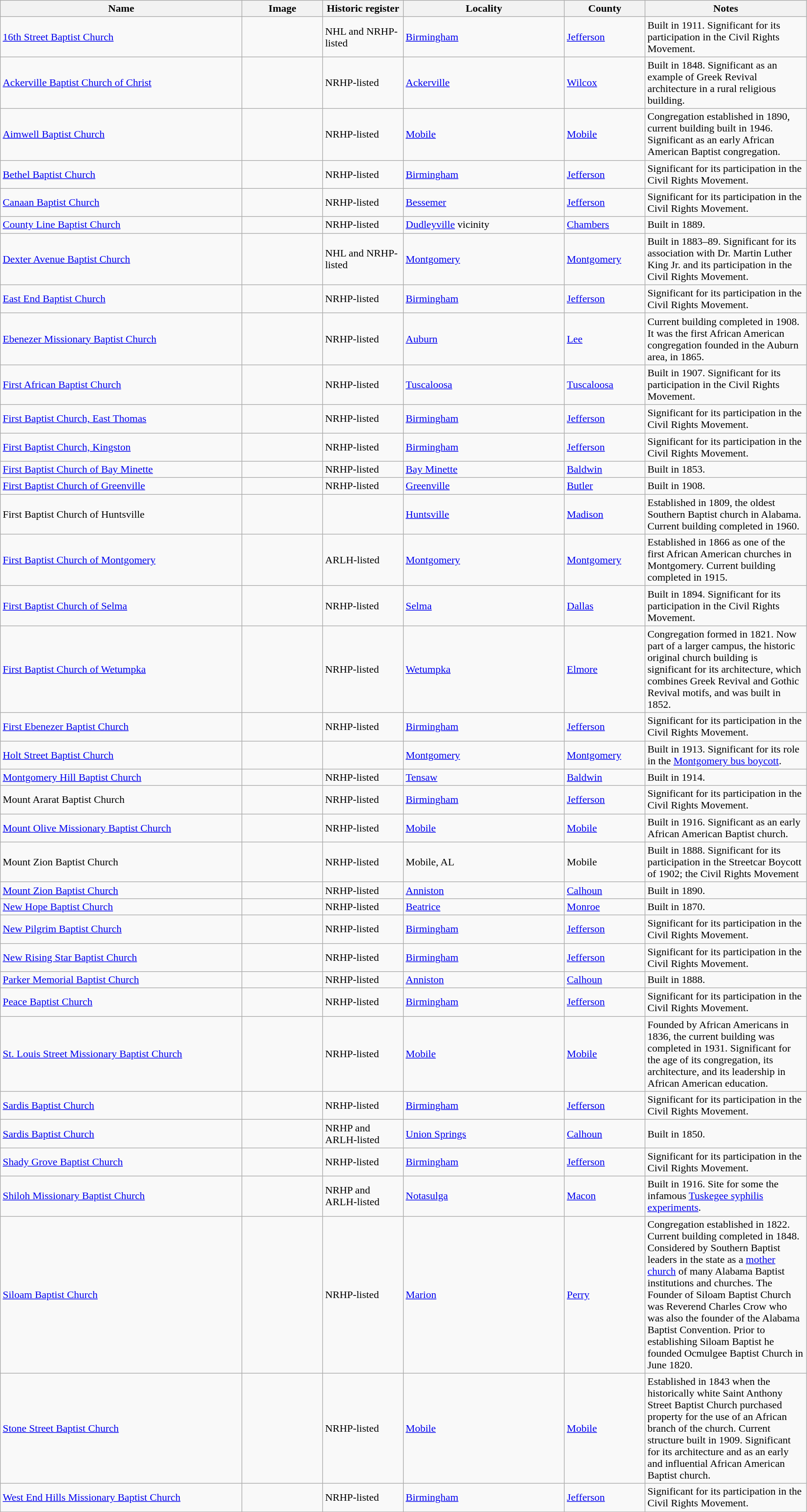<table class="wikitable sortable" style="width:98%">
<tr>
<th style="width:30%;"><strong>Name</strong></th>
<th style="width:10%;" class="unsortable"><strong>Image</strong></th>
<th style="width:10%;"><strong>Historic register</strong></th>
<th style="width:20%;"><strong>Locality</strong></th>
<th style="width:10%;"><strong>County</strong></th>
<th style="width:30%;"><strong>Notes</strong></th>
</tr>
<tr>
<td><a href='#'>16th Street Baptist Church</a></td>
<td></td>
<td>NHL and NRHP-listed</td>
<td><a href='#'>Birmingham</a></td>
<td><a href='#'>Jefferson</a></td>
<td>Built in 1911.  Significant for its participation in the Civil Rights Movement.</td>
</tr>
<tr>
<td><a href='#'>Ackerville Baptist Church of Christ</a></td>
<td></td>
<td>NRHP-listed</td>
<td><a href='#'>Ackerville</a></td>
<td><a href='#'>Wilcox</a></td>
<td>Built in 1848.  Significant as an example of Greek Revival architecture in a rural religious building.</td>
</tr>
<tr>
<td><a href='#'>Aimwell Baptist Church</a></td>
<td></td>
<td>NRHP-listed</td>
<td><a href='#'>Mobile</a></td>
<td><a href='#'>Mobile</a></td>
<td>Congregation established in 1890, current building built in 1946.  Significant as an early African American Baptist congregation.</td>
</tr>
<tr>
<td><a href='#'>Bethel Baptist Church</a></td>
<td></td>
<td>NRHP-listed</td>
<td><a href='#'>Birmingham</a></td>
<td><a href='#'>Jefferson</a></td>
<td>Significant for its participation in the Civil Rights Movement.</td>
</tr>
<tr>
<td><a href='#'>Canaan Baptist Church</a></td>
<td></td>
<td>NRHP-listed</td>
<td><a href='#'>Bessemer</a></td>
<td><a href='#'>Jefferson</a></td>
<td>Significant for its participation in the Civil Rights Movement.</td>
</tr>
<tr>
<td><a href='#'>County Line Baptist Church</a></td>
<td></td>
<td>NRHP-listed</td>
<td><a href='#'>Dudleyville</a> vicinity</td>
<td><a href='#'>Chambers</a></td>
<td>Built in 1889.</td>
</tr>
<tr>
<td><a href='#'>Dexter Avenue Baptist Church</a></td>
<td></td>
<td>NHL and NRHP-listed</td>
<td><a href='#'>Montgomery</a></td>
<td><a href='#'>Montgomery</a></td>
<td>Built in 1883–89.  Significant for its association with Dr. Martin Luther King Jr. and its participation in the Civil Rights Movement.</td>
</tr>
<tr>
<td><a href='#'>East End Baptist Church</a></td>
<td></td>
<td>NRHP-listed</td>
<td><a href='#'>Birmingham</a></td>
<td><a href='#'>Jefferson</a></td>
<td>Significant for its participation in the Civil Rights Movement.</td>
</tr>
<tr>
<td><a href='#'>Ebenezer Missionary Baptist Church</a></td>
<td></td>
<td>NRHP-listed</td>
<td><a href='#'>Auburn</a></td>
<td><a href='#'>Lee</a></td>
<td>Current building completed in 1908.  It was the first African American congregation founded in the Auburn area, in 1865.</td>
</tr>
<tr>
<td><a href='#'>First African Baptist Church</a></td>
<td></td>
<td>NRHP-listed</td>
<td><a href='#'>Tuscaloosa</a></td>
<td><a href='#'>Tuscaloosa</a></td>
<td>Built in 1907.  Significant for its participation in the Civil Rights Movement.</td>
</tr>
<tr>
<td><a href='#'>First Baptist Church, East Thomas</a></td>
<td></td>
<td>NRHP-listed</td>
<td><a href='#'>Birmingham</a></td>
<td><a href='#'>Jefferson</a></td>
<td>Significant for its participation in the Civil Rights Movement.</td>
</tr>
<tr>
<td><a href='#'>First Baptist Church, Kingston</a></td>
<td></td>
<td>NRHP-listed</td>
<td><a href='#'>Birmingham</a></td>
<td><a href='#'>Jefferson</a></td>
<td>Significant for its participation in the Civil Rights Movement.</td>
</tr>
<tr>
<td><a href='#'>First Baptist Church of Bay Minette</a></td>
<td></td>
<td>NRHP-listed</td>
<td><a href='#'>Bay Minette</a></td>
<td><a href='#'>Baldwin</a></td>
<td>Built in 1853.</td>
</tr>
<tr>
<td><a href='#'>First Baptist Church of Greenville</a></td>
<td></td>
<td>NRHP-listed</td>
<td><a href='#'>Greenville</a></td>
<td><a href='#'>Butler</a></td>
<td>Built in 1908.</td>
</tr>
<tr>
<td>First Baptist Church of Huntsville</td>
<td></td>
<td></td>
<td><a href='#'>Huntsville</a></td>
<td><a href='#'>Madison</a></td>
<td>Established in 1809, the oldest Southern Baptist church in Alabama. Current building completed in 1960.</td>
</tr>
<tr>
<td><a href='#'>First Baptist Church of Montgomery</a></td>
<td></td>
<td>ARLH-listed</td>
<td><a href='#'>Montgomery</a></td>
<td><a href='#'>Montgomery</a></td>
<td>Established in 1866 as one of the first African American churches in Montgomery.  Current building completed in 1915.</td>
</tr>
<tr>
<td><a href='#'>First Baptist Church of Selma</a></td>
<td></td>
<td>NRHP-listed</td>
<td><a href='#'>Selma</a></td>
<td><a href='#'>Dallas</a></td>
<td>Built in 1894.  Significant for its participation in the Civil Rights Movement.</td>
</tr>
<tr>
<td><a href='#'>First Baptist Church of Wetumpka</a></td>
<td></td>
<td>NRHP-listed</td>
<td><a href='#'>Wetumpka</a></td>
<td><a href='#'>Elmore</a></td>
<td>Congregation formed in 1821. Now part of a larger campus, the historic original church building is significant for its architecture, which combines Greek Revival and Gothic Revival motifs, and was built in 1852.</td>
</tr>
<tr>
<td><a href='#'>First Ebenezer Baptist Church</a></td>
<td></td>
<td>NRHP-listed</td>
<td><a href='#'>Birmingham</a></td>
<td><a href='#'>Jefferson</a></td>
<td>Significant for its participation in the Civil Rights Movement.</td>
</tr>
<tr>
<td><a href='#'>Holt Street Baptist Church</a></td>
<td></td>
<td></td>
<td><a href='#'>Montgomery</a></td>
<td><a href='#'>Montgomery</a></td>
<td>Built in 1913.  Significant for its role in the <a href='#'>Montgomery bus boycott</a>.</td>
</tr>
<tr>
<td><a href='#'>Montgomery Hill Baptist Church</a></td>
<td></td>
<td>NRHP-listed</td>
<td><a href='#'>Tensaw</a></td>
<td><a href='#'>Baldwin</a></td>
<td>Built in 1914.</td>
</tr>
<tr>
<td>Mount Ararat Baptist Church</td>
<td></td>
<td>NRHP-listed</td>
<td><a href='#'>Birmingham</a></td>
<td><a href='#'>Jefferson</a></td>
<td>Significant for its participation in the Civil Rights Movement.</td>
</tr>
<tr>
<td><a href='#'>Mount Olive Missionary Baptist Church</a></td>
<td></td>
<td>NRHP-listed</td>
<td><a href='#'>Mobile</a></td>
<td><a href='#'>Mobile</a></td>
<td>Built in 1916.  Significant as an early African American Baptist church.</td>
</tr>
<tr>
<td>Mount Zion Baptist Church</td>
<td></td>
<td>NRHP-listed</td>
<td>Mobile, AL</td>
<td>Mobile</td>
<td>Built in 1888. Significant for its participation in the Streetcar Boycott of 1902; the Civil Rights Movement</td>
</tr>
<tr>
<td><a href='#'>Mount Zion Baptist Church</a></td>
<td></td>
<td>NRHP-listed</td>
<td><a href='#'>Anniston</a></td>
<td><a href='#'>Calhoun</a></td>
<td>Built in 1890.</td>
</tr>
<tr>
<td><a href='#'>New Hope Baptist Church</a></td>
<td></td>
<td>NRHP-listed</td>
<td><a href='#'>Beatrice</a></td>
<td><a href='#'>Monroe</a></td>
<td>Built in 1870.</td>
</tr>
<tr>
<td><a href='#'>New Pilgrim Baptist Church</a></td>
<td></td>
<td>NRHP-listed</td>
<td><a href='#'>Birmingham</a></td>
<td><a href='#'>Jefferson</a></td>
<td>Significant for its participation in the Civil Rights Movement.</td>
</tr>
<tr>
<td><a href='#'>New Rising Star Baptist Church</a></td>
<td></td>
<td>NRHP-listed</td>
<td><a href='#'>Birmingham</a></td>
<td><a href='#'>Jefferson</a></td>
<td>Significant for its participation in the Civil Rights Movement.</td>
</tr>
<tr>
<td><a href='#'>Parker Memorial Baptist Church</a></td>
<td></td>
<td>NRHP-listed</td>
<td><a href='#'>Anniston</a></td>
<td><a href='#'>Calhoun</a></td>
<td>Built in 1888.</td>
</tr>
<tr>
<td><a href='#'>Peace Baptist Church</a></td>
<td></td>
<td>NRHP-listed</td>
<td><a href='#'>Birmingham</a></td>
<td><a href='#'>Jefferson</a></td>
<td>Significant for its participation in the Civil Rights Movement.</td>
</tr>
<tr>
<td><a href='#'>St. Louis Street Missionary Baptist Church</a></td>
<td></td>
<td>NRHP-listed</td>
<td><a href='#'>Mobile</a></td>
<td><a href='#'>Mobile</a></td>
<td>Founded by African Americans in 1836, the current building was completed in 1931.  Significant for the age of its congregation, its architecture, and its leadership in African American education.</td>
</tr>
<tr>
<td><a href='#'>Sardis Baptist Church</a></td>
<td></td>
<td>NRHP-listed</td>
<td><a href='#'>Birmingham</a></td>
<td><a href='#'>Jefferson</a></td>
<td>Significant for its participation in the Civil Rights Movement.</td>
</tr>
<tr>
<td><a href='#'>Sardis Baptist Church</a></td>
<td></td>
<td>NRHP and ARLH-listed</td>
<td><a href='#'>Union Springs</a></td>
<td><a href='#'>Calhoun</a></td>
<td>Built in 1850.</td>
</tr>
<tr>
<td><a href='#'>Shady Grove Baptist Church</a></td>
<td></td>
<td>NRHP-listed</td>
<td><a href='#'>Birmingham</a></td>
<td><a href='#'>Jefferson</a></td>
<td>Significant for its participation in the Civil Rights Movement.</td>
</tr>
<tr>
<td><a href='#'>Shiloh Missionary Baptist Church</a></td>
<td></td>
<td>NRHP and ARLH-listed</td>
<td><a href='#'>Notasulga</a></td>
<td><a href='#'>Macon</a></td>
<td>Built in 1916.  Site for some the infamous <a href='#'>Tuskegee syphilis experiments</a>.</td>
</tr>
<tr>
<td><a href='#'>Siloam Baptist Church</a></td>
<td></td>
<td>NRHP-listed</td>
<td><a href='#'>Marion</a></td>
<td><a href='#'>Perry</a></td>
<td>Congregation established in 1822. Current building completed in 1848.  Considered by Southern Baptist leaders in the state as a <a href='#'>mother church</a> of many Alabama Baptist institutions and churches. The Founder of Siloam Baptist Church was Reverend Charles Crow who was also the founder of the Alabama Baptist Convention.  Prior to establishing Siloam Baptist he founded Ocmulgee Baptist Church in June 1820.</td>
</tr>
<tr>
<td><a href='#'>Stone Street Baptist Church</a></td>
<td></td>
<td>NRHP-listed</td>
<td><a href='#'>Mobile</a></td>
<td><a href='#'>Mobile</a></td>
<td>Established in 1843 when the historically white Saint Anthony Street Baptist Church purchased property for the use of an African branch of the church.  Current structure built in 1909.  Significant for its architecture and as an early and influential African American Baptist church.</td>
</tr>
<tr>
<td><a href='#'>West End Hills Missionary Baptist Church</a></td>
<td></td>
<td>NRHP-listed</td>
<td><a href='#'>Birmingham</a></td>
<td><a href='#'>Jefferson</a></td>
<td>Significant for its participation in the Civil Rights Movement.</td>
</tr>
</table>
